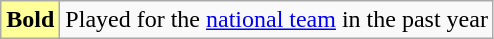<table class="wikitable">
<tr>
<td style="background-color:#FFFF99"><strong>Bold</strong></td>
<td>Played for the <a href='#'>national team</a> in the past year</td>
</tr>
</table>
